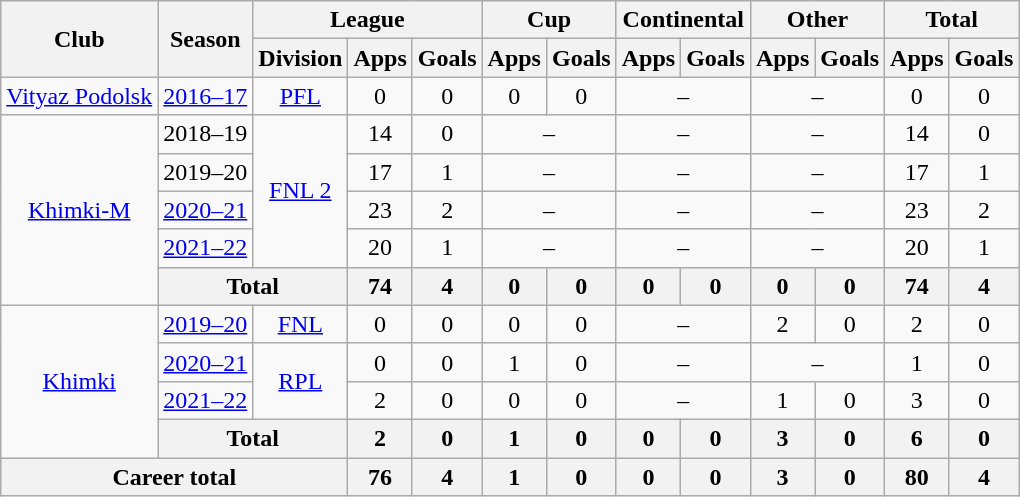<table class="wikitable" style="text-align:center">
<tr>
<th rowspan="2">Club</th>
<th rowspan="2">Season</th>
<th colspan="3">League</th>
<th colspan="2">Cup</th>
<th colspan="2">Continental</th>
<th colspan="2">Other</th>
<th colspan="2">Total</th>
</tr>
<tr>
<th>Division</th>
<th>Apps</th>
<th>Goals</th>
<th>Apps</th>
<th>Goals</th>
<th>Apps</th>
<th>Goals</th>
<th>Apps</th>
<th>Goals</th>
<th>Apps</th>
<th>Goals</th>
</tr>
<tr>
<td><a href='#'>Vityaz Podolsk</a></td>
<td><a href='#'>2016–17</a></td>
<td><a href='#'>PFL</a></td>
<td>0</td>
<td>0</td>
<td>0</td>
<td>0</td>
<td colspan="2">–</td>
<td colspan="2">–</td>
<td>0</td>
<td>0</td>
</tr>
<tr>
<td rowspan="5"><a href='#'>Khimki-M</a></td>
<td>2018–19</td>
<td rowspan="4"><a href='#'>FNL 2</a></td>
<td>14</td>
<td>0</td>
<td colspan="2">–</td>
<td colspan="2">–</td>
<td colspan="2">–</td>
<td>14</td>
<td>0</td>
</tr>
<tr>
<td>2019–20</td>
<td>17</td>
<td>1</td>
<td colspan="2">–</td>
<td colspan="2">–</td>
<td colspan="2">–</td>
<td>17</td>
<td>1</td>
</tr>
<tr>
<td><a href='#'>2020–21</a></td>
<td>23</td>
<td>2</td>
<td colspan="2">–</td>
<td colspan="2">–</td>
<td colspan="2">–</td>
<td>23</td>
<td>2</td>
</tr>
<tr>
<td><a href='#'>2021–22</a></td>
<td>20</td>
<td>1</td>
<td colspan="2">–</td>
<td colspan="2">–</td>
<td colspan="2">–</td>
<td>20</td>
<td>1</td>
</tr>
<tr>
<th colspan="2">Total</th>
<th>74</th>
<th>4</th>
<th>0</th>
<th>0</th>
<th>0</th>
<th>0</th>
<th>0</th>
<th>0</th>
<th>74</th>
<th>4</th>
</tr>
<tr>
<td rowspan="4"><a href='#'>Khimki</a></td>
<td><a href='#'>2019–20</a></td>
<td><a href='#'>FNL</a></td>
<td>0</td>
<td>0</td>
<td>0</td>
<td>0</td>
<td colspan="2">–</td>
<td>2</td>
<td>0</td>
<td>2</td>
<td>0</td>
</tr>
<tr>
<td><a href='#'>2020–21</a></td>
<td rowspan="2"><a href='#'>RPL</a></td>
<td>0</td>
<td>0</td>
<td>1</td>
<td>0</td>
<td colspan="2">–</td>
<td colspan="2">–</td>
<td>1</td>
<td>0</td>
</tr>
<tr>
<td><a href='#'>2021–22</a></td>
<td>2</td>
<td>0</td>
<td>0</td>
<td>0</td>
<td colspan="2">–</td>
<td>1</td>
<td>0</td>
<td>3</td>
<td>0</td>
</tr>
<tr>
<th colspan="2">Total</th>
<th>2</th>
<th>0</th>
<th>1</th>
<th>0</th>
<th>0</th>
<th>0</th>
<th>3</th>
<th>0</th>
<th>6</th>
<th>0</th>
</tr>
<tr>
<th colspan="3">Career total</th>
<th>76</th>
<th>4</th>
<th>1</th>
<th>0</th>
<th>0</th>
<th>0</th>
<th>3</th>
<th>0</th>
<th>80</th>
<th>4</th>
</tr>
</table>
